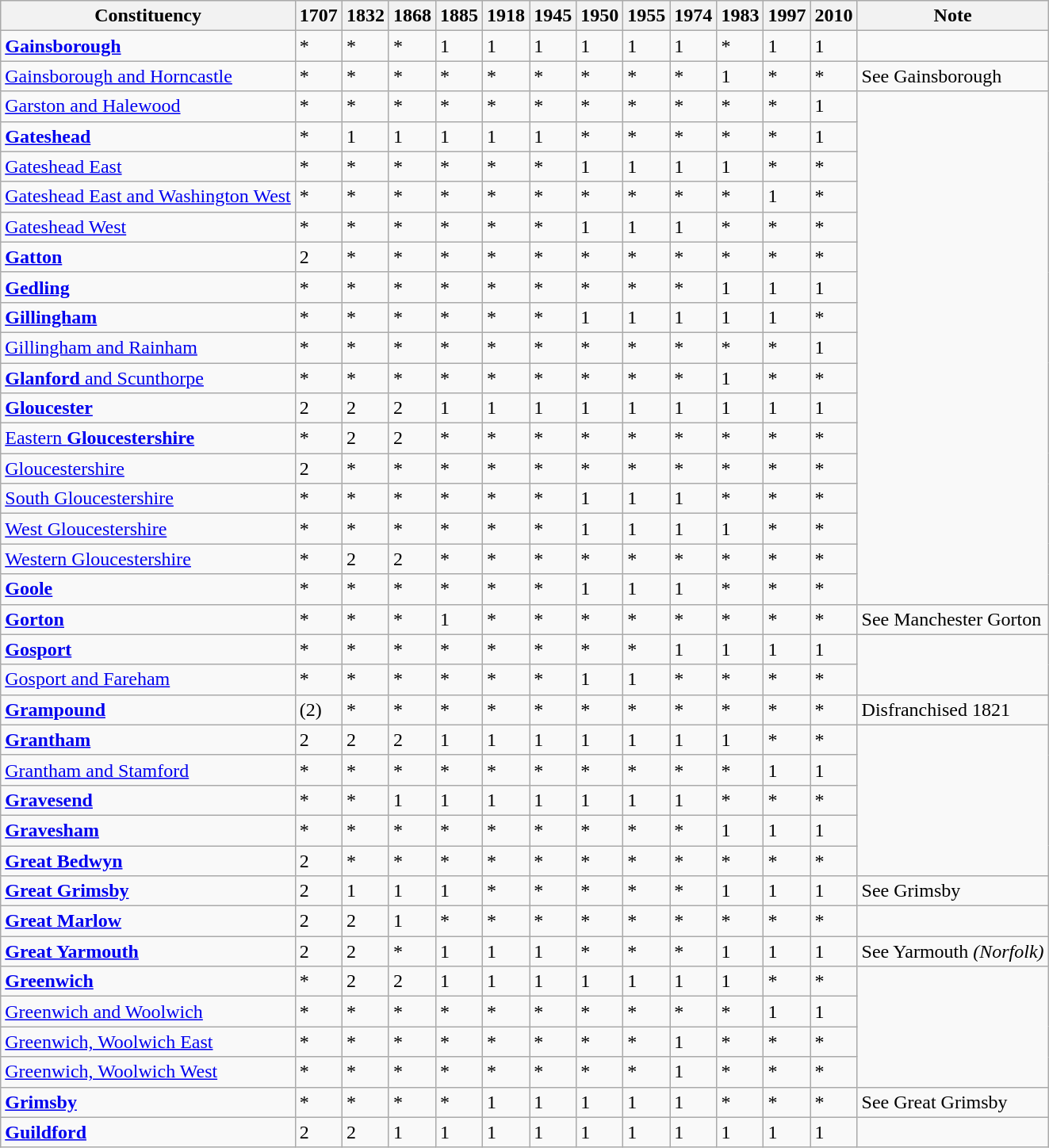<table class="wikitable">
<tr>
<th>Constituency</th>
<th>1707</th>
<th>1832</th>
<th>1868</th>
<th>1885</th>
<th>1918</th>
<th>1945</th>
<th>1950</th>
<th>1955</th>
<th>1974</th>
<th>1983</th>
<th>1997</th>
<th>2010</th>
<th>Note</th>
</tr>
<tr>
<td><strong><a href='#'>Gainsborough</a></strong></td>
<td>*</td>
<td>*</td>
<td>*</td>
<td>1</td>
<td>1</td>
<td>1</td>
<td>1</td>
<td>1</td>
<td>1</td>
<td>*</td>
<td>1</td>
<td>1</td>
</tr>
<tr>
<td><a href='#'>Gainsborough and Horncastle</a></td>
<td>*</td>
<td>*</td>
<td>*</td>
<td>*</td>
<td>*</td>
<td>*</td>
<td>*</td>
<td>*</td>
<td>*</td>
<td>1</td>
<td>*</td>
<td>*</td>
<td>See Gainsborough</td>
</tr>
<tr>
<td><a href='#'>Garston and Halewood</a></td>
<td>*</td>
<td>*</td>
<td>*</td>
<td>*</td>
<td>*</td>
<td>*</td>
<td>*</td>
<td>*</td>
<td>*</td>
<td>*</td>
<td>*</td>
<td>1</td>
</tr>
<tr>
<td><strong><a href='#'>Gateshead</a></strong></td>
<td>*</td>
<td>1</td>
<td>1</td>
<td>1</td>
<td>1</td>
<td>1</td>
<td>*</td>
<td>*</td>
<td>*</td>
<td>*</td>
<td>*</td>
<td>1</td>
</tr>
<tr>
<td><a href='#'>Gateshead East</a></td>
<td>*</td>
<td>*</td>
<td>*</td>
<td>*</td>
<td>*</td>
<td>*</td>
<td>1</td>
<td>1</td>
<td>1</td>
<td>1</td>
<td>*</td>
<td>*</td>
</tr>
<tr>
<td><a href='#'>Gateshead East and Washington West</a></td>
<td>*</td>
<td>*</td>
<td>*</td>
<td>*</td>
<td>*</td>
<td>*</td>
<td>*</td>
<td>*</td>
<td>*</td>
<td>*</td>
<td>1</td>
<td>*</td>
</tr>
<tr>
<td><a href='#'>Gateshead West</a></td>
<td>*</td>
<td>*</td>
<td>*</td>
<td>*</td>
<td>*</td>
<td>*</td>
<td>1</td>
<td>1</td>
<td>1</td>
<td>*</td>
<td>*</td>
<td>*</td>
</tr>
<tr>
<td><strong><a href='#'>Gatton</a></strong></td>
<td>2</td>
<td>*</td>
<td>*</td>
<td>*</td>
<td>*</td>
<td>*</td>
<td>*</td>
<td>*</td>
<td>*</td>
<td>*</td>
<td>*</td>
<td>*</td>
</tr>
<tr>
<td><strong><a href='#'>Gedling</a></strong></td>
<td>*</td>
<td>*</td>
<td>*</td>
<td>*</td>
<td>*</td>
<td>*</td>
<td>*</td>
<td>*</td>
<td>*</td>
<td>1</td>
<td>1</td>
<td>1</td>
</tr>
<tr>
<td><strong><a href='#'>Gillingham</a></strong></td>
<td>*</td>
<td>*</td>
<td>*</td>
<td>*</td>
<td>*</td>
<td>*</td>
<td>1</td>
<td>1</td>
<td>1</td>
<td>1</td>
<td>1</td>
<td>*</td>
</tr>
<tr>
<td><a href='#'>Gillingham and Rainham</a></td>
<td>*</td>
<td>*</td>
<td>*</td>
<td>*</td>
<td>*</td>
<td>*</td>
<td>*</td>
<td>*</td>
<td>*</td>
<td>*</td>
<td>*</td>
<td>1</td>
</tr>
<tr>
<td><a href='#'><strong>Glanford</strong> and Scunthorpe</a></td>
<td>*</td>
<td>*</td>
<td>*</td>
<td>*</td>
<td>*</td>
<td>*</td>
<td>*</td>
<td>*</td>
<td>*</td>
<td>1</td>
<td>*</td>
<td>*</td>
</tr>
<tr>
<td><strong><a href='#'>Gloucester</a></strong></td>
<td>2</td>
<td>2</td>
<td>2</td>
<td>1</td>
<td>1</td>
<td>1</td>
<td>1</td>
<td>1</td>
<td>1</td>
<td>1</td>
<td>1</td>
<td>1</td>
</tr>
<tr>
<td><a href='#'>Eastern <strong>Gloucestershire</strong></a></td>
<td>*</td>
<td>2</td>
<td>2</td>
<td>*</td>
<td>*</td>
<td>*</td>
<td>*</td>
<td>*</td>
<td>*</td>
<td>*</td>
<td>*</td>
<td>*</td>
</tr>
<tr>
<td><a href='#'>Gloucestershire</a></td>
<td>2</td>
<td>*</td>
<td>*</td>
<td>*</td>
<td>*</td>
<td>*</td>
<td>*</td>
<td>*</td>
<td>*</td>
<td>*</td>
<td>*</td>
<td>*</td>
</tr>
<tr>
<td><a href='#'>South Gloucestershire</a></td>
<td>*</td>
<td>*</td>
<td>*</td>
<td>*</td>
<td>*</td>
<td>*</td>
<td>1</td>
<td>1</td>
<td>1</td>
<td>*</td>
<td>*</td>
<td>*</td>
</tr>
<tr>
<td><a href='#'>West Gloucestershire</a></td>
<td>*</td>
<td>*</td>
<td>*</td>
<td>*</td>
<td>*</td>
<td>*</td>
<td>1</td>
<td>1</td>
<td>1</td>
<td>1</td>
<td>*</td>
<td>*</td>
</tr>
<tr>
<td><a href='#'>Western Gloucestershire</a></td>
<td>*</td>
<td>2</td>
<td>2</td>
<td>*</td>
<td>*</td>
<td>*</td>
<td>*</td>
<td>*</td>
<td>*</td>
<td>*</td>
<td>*</td>
<td>*</td>
</tr>
<tr>
<td><strong><a href='#'>Goole</a></strong></td>
<td>*</td>
<td>*</td>
<td>*</td>
<td>*</td>
<td>*</td>
<td>*</td>
<td>1</td>
<td>1</td>
<td>1</td>
<td>*</td>
<td>*</td>
<td>*</td>
</tr>
<tr>
<td><strong><a href='#'>Gorton</a></strong></td>
<td>*</td>
<td>*</td>
<td>*</td>
<td>1</td>
<td>*</td>
<td>*</td>
<td>*</td>
<td>*</td>
<td>*</td>
<td>*</td>
<td>*</td>
<td>*</td>
<td>See Manchester Gorton</td>
</tr>
<tr>
<td><strong><a href='#'>Gosport</a></strong></td>
<td>*</td>
<td>*</td>
<td>*</td>
<td>*</td>
<td>*</td>
<td>*</td>
<td>*</td>
<td>*</td>
<td>1</td>
<td>1</td>
<td>1</td>
<td>1</td>
</tr>
<tr>
<td><a href='#'>Gosport and Fareham</a></td>
<td>*</td>
<td>*</td>
<td>*</td>
<td>*</td>
<td>*</td>
<td>*</td>
<td>1</td>
<td>1</td>
<td>*</td>
<td>*</td>
<td>*</td>
<td>*</td>
</tr>
<tr>
<td><strong><a href='#'>Grampound</a></strong></td>
<td>(2)</td>
<td>*</td>
<td>*</td>
<td>*</td>
<td>*</td>
<td>*</td>
<td>*</td>
<td>*</td>
<td>*</td>
<td>*</td>
<td>*</td>
<td>*</td>
<td>Disfranchised 1821</td>
</tr>
<tr>
<td><strong><a href='#'>Grantham</a></strong></td>
<td>2</td>
<td>2</td>
<td>2</td>
<td>1</td>
<td>1</td>
<td>1</td>
<td>1</td>
<td>1</td>
<td>1</td>
<td>1</td>
<td>*</td>
<td>*</td>
</tr>
<tr>
<td><a href='#'>Grantham and Stamford</a></td>
<td>*</td>
<td>*</td>
<td>*</td>
<td>*</td>
<td>*</td>
<td>*</td>
<td>*</td>
<td>*</td>
<td>*</td>
<td>*</td>
<td>1</td>
<td>1</td>
</tr>
<tr>
<td><strong><a href='#'>Gravesend</a></strong></td>
<td>*</td>
<td>*</td>
<td>1</td>
<td>1</td>
<td>1</td>
<td>1</td>
<td>1</td>
<td>1</td>
<td>1</td>
<td>*</td>
<td>*</td>
<td>*</td>
</tr>
<tr>
<td><strong><a href='#'>Gravesham</a></strong></td>
<td>*</td>
<td>*</td>
<td>*</td>
<td>*</td>
<td>*</td>
<td>*</td>
<td>*</td>
<td>*</td>
<td>*</td>
<td>1</td>
<td>1</td>
<td>1</td>
</tr>
<tr>
<td><strong><a href='#'>Great Bedwyn</a></strong></td>
<td>2</td>
<td>*</td>
<td>*</td>
<td>*</td>
<td>*</td>
<td>*</td>
<td>*</td>
<td>*</td>
<td>*</td>
<td>*</td>
<td>*</td>
<td>*</td>
</tr>
<tr>
<td><strong><a href='#'>Great Grimsby</a></strong></td>
<td>2</td>
<td>1</td>
<td>1</td>
<td>1</td>
<td>*</td>
<td>*</td>
<td>*</td>
<td>*</td>
<td>*</td>
<td>1</td>
<td>1</td>
<td>1</td>
<td>See Grimsby</td>
</tr>
<tr>
<td><strong><a href='#'>Great Marlow</a></strong></td>
<td>2</td>
<td>2</td>
<td>1</td>
<td>*</td>
<td>*</td>
<td>*</td>
<td>*</td>
<td>*</td>
<td>*</td>
<td>*</td>
<td>*</td>
<td>*</td>
</tr>
<tr>
<td><strong><a href='#'>Great Yarmouth</a></strong></td>
<td>2</td>
<td>2</td>
<td>*</td>
<td>1</td>
<td>1</td>
<td>1</td>
<td>*</td>
<td>*</td>
<td>*</td>
<td>1</td>
<td>1</td>
<td>1</td>
<td>See Yarmouth <em>(Norfolk)</em></td>
</tr>
<tr>
<td><strong><a href='#'>Greenwich</a></strong></td>
<td>*</td>
<td>2</td>
<td>2</td>
<td>1</td>
<td>1</td>
<td>1</td>
<td>1</td>
<td>1</td>
<td>1</td>
<td>1</td>
<td>*</td>
<td>*</td>
</tr>
<tr>
<td><a href='#'>Greenwich and Woolwich</a></td>
<td>*</td>
<td>*</td>
<td>*</td>
<td>*</td>
<td>*</td>
<td>*</td>
<td>*</td>
<td>*</td>
<td>*</td>
<td>*</td>
<td>1</td>
<td>1</td>
</tr>
<tr>
<td><a href='#'>Greenwich, Woolwich East</a></td>
<td>*</td>
<td>*</td>
<td>*</td>
<td>*</td>
<td>*</td>
<td>*</td>
<td>*</td>
<td>*</td>
<td>1</td>
<td>*</td>
<td>*</td>
<td>*</td>
</tr>
<tr>
<td><a href='#'>Greenwich, Woolwich West</a></td>
<td>*</td>
<td>*</td>
<td>*</td>
<td>*</td>
<td>*</td>
<td>*</td>
<td>*</td>
<td>*</td>
<td>1</td>
<td>*</td>
<td>*</td>
<td>*</td>
</tr>
<tr>
<td><strong><a href='#'>Grimsby</a></strong></td>
<td>*</td>
<td>*</td>
<td>*</td>
<td>*</td>
<td>1</td>
<td>1</td>
<td>1</td>
<td>1</td>
<td>1</td>
<td>*</td>
<td>*</td>
<td>*</td>
<td>See Great Grimsby</td>
</tr>
<tr>
<td><strong><a href='#'>Guildford</a></strong></td>
<td>2</td>
<td>2</td>
<td>1</td>
<td>1</td>
<td>1</td>
<td>1</td>
<td>1</td>
<td>1</td>
<td>1</td>
<td>1</td>
<td>1</td>
<td>1</td>
</tr>
</table>
